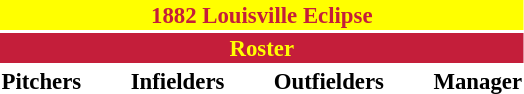<table class="toccolours" style="font-size: 95%;">
<tr>
<th colspan="10" style="background-color: #FFFF00; color: #C41E3A; text-align: center;">1882 Louisville Eclipse</th>
</tr>
<tr>
<td colspan="10" style="background-color: #C41E3A; color: yellow; text-align: center;"><strong>Roster</strong></td>
</tr>
<tr>
<td valign="top"><strong>Pitchers</strong><br>

</td>
<td width="25px"></td>
<td valign="top"><strong>Infielders</strong><br>







</td>
<td width="25px"></td>
<td valign="top"><strong>Outfielders</strong><br>






</td>
<td width="25px"></td>
<td valign="top"><strong>Manager</strong><br></td>
</tr>
<tr>
</tr>
</table>
